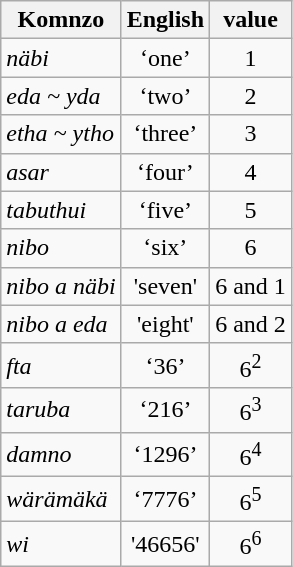<table class="wikitable">
<tr>
<th>Komnzo</th>
<th>English</th>
<th>value</th>
</tr>
<tr>
<td><em>näbi</em></td>
<td align="center">‘one’</td>
<td align="center">1</td>
</tr>
<tr>
<td><em>eda ~ yda</em></td>
<td align="center">‘two’</td>
<td align="center">2</td>
</tr>
<tr>
<td><em>etha ~ ytho</em></td>
<td align="center">‘three’</td>
<td align="center">3</td>
</tr>
<tr>
<td><em>asar</em></td>
<td align="center">‘four’</td>
<td align="center">4</td>
</tr>
<tr>
<td><em>tabuthui</em></td>
<td align="center">‘five’</td>
<td align="center">5</td>
</tr>
<tr>
<td><em>nibo</em></td>
<td align="center">‘six’</td>
<td align="center">6</td>
</tr>
<tr>
<td><em>nibo a näbi</em></td>
<td align="center">'seven'</td>
<td align="center">6 and 1</td>
</tr>
<tr>
<td><em>nibo a eda</em></td>
<td align="center">'eight'</td>
<td align="center">6 and 2</td>
</tr>
<tr>
<td><em>fta</em></td>
<td align="center">‘36’</td>
<td align="center">6<sup>2</sup></td>
</tr>
<tr>
<td><em>taruba</em></td>
<td align="center">‘216’</td>
<td align="center">6<sup>3</sup></td>
</tr>
<tr>
<td><em>damno</em></td>
<td align="center">‘1296’</td>
<td align="center">6<sup>4</sup></td>
</tr>
<tr>
<td><em>wärämäkä</em></td>
<td align="center">‘7776’</td>
<td align="center">6<sup>5</sup></td>
</tr>
<tr>
<td><em>wi</em></td>
<td align="center">'46656'</td>
<td align="center">6<sup>6</sup></td>
</tr>
</table>
